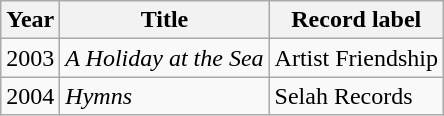<table class="wikitable plainrowheaders">
<tr>
<th>Year</th>
<th>Title</th>
<th>Record label</th>
</tr>
<tr>
<td>2003</td>
<td><em>A Holiday at the Sea</em></td>
<td>Artist Friendship</td>
</tr>
<tr>
<td>2004</td>
<td><em>Hymns</em></td>
<td>Selah Records</td>
</tr>
</table>
